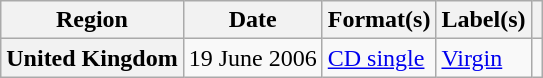<table class="wikitable plainrowheaders">
<tr>
<th scope="col">Region</th>
<th scope="col">Date</th>
<th scope="col">Format(s)</th>
<th scope="col">Label(s)</th>
<th scope="col"></th>
</tr>
<tr>
<th scope="row">United Kingdom</th>
<td>19 June 2006</td>
<td><a href='#'>CD single</a></td>
<td><a href='#'>Virgin</a></td>
<td></td>
</tr>
</table>
